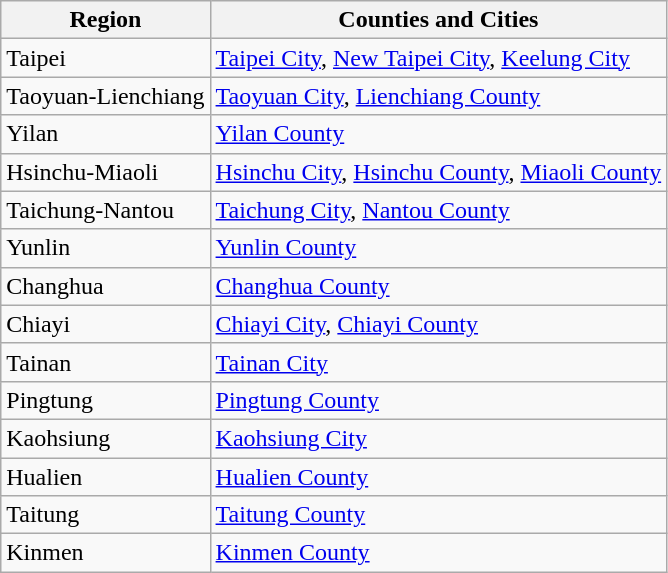<table class="wikitable">
<tr>
<th>Region</th>
<th>Counties and Cities</th>
</tr>
<tr>
<td>Taipei</td>
<td><a href='#'>Taipei City</a>, <a href='#'>New Taipei City</a>, <a href='#'>Keelung City</a></td>
</tr>
<tr>
<td>Taoyuan-Lienchiang</td>
<td><a href='#'>Taoyuan City</a>, <a href='#'>Lienchiang County</a></td>
</tr>
<tr>
<td>Yilan</td>
<td><a href='#'>Yilan County</a></td>
</tr>
<tr>
<td>Hsinchu-Miaoli</td>
<td><a href='#'>Hsinchu City</a>, <a href='#'>Hsinchu County</a>, <a href='#'>Miaoli County</a></td>
</tr>
<tr>
<td>Taichung-Nantou</td>
<td><a href='#'>Taichung City</a>, <a href='#'>Nantou County</a></td>
</tr>
<tr>
<td>Yunlin</td>
<td><a href='#'>Yunlin County</a></td>
</tr>
<tr>
<td>Changhua</td>
<td><a href='#'>Changhua County</a></td>
</tr>
<tr>
<td>Chiayi</td>
<td><a href='#'>Chiayi City</a>, <a href='#'>Chiayi County</a></td>
</tr>
<tr>
<td>Tainan</td>
<td><a href='#'>Tainan City</a></td>
</tr>
<tr>
<td>Pingtung</td>
<td><a href='#'>Pingtung County</a></td>
</tr>
<tr>
<td>Kaohsiung</td>
<td><a href='#'>Kaohsiung City</a></td>
</tr>
<tr>
<td>Hualien</td>
<td><a href='#'>Hualien County</a></td>
</tr>
<tr>
<td>Taitung</td>
<td><a href='#'>Taitung County</a></td>
</tr>
<tr>
<td>Kinmen</td>
<td><a href='#'>Kinmen County</a></td>
</tr>
</table>
